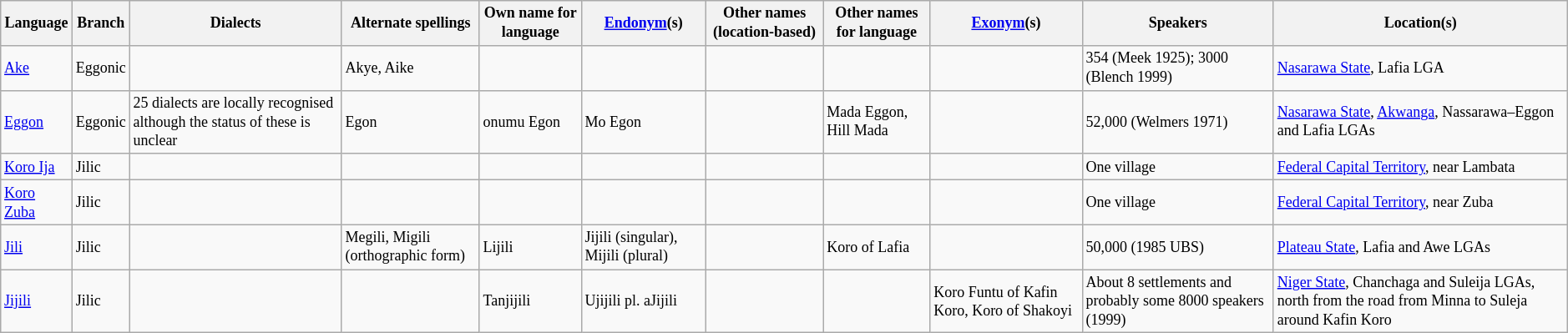<table class="wikitable sortable" | style="font-size: 75%;" |>
<tr>
<th>Language</th>
<th>Branch</th>
<th>Dialects</th>
<th>Alternate spellings</th>
<th>Own name for language</th>
<th><a href='#'>Endonym</a>(s)</th>
<th>Other names (location-based)</th>
<th>Other names for language</th>
<th><a href='#'>Exonym</a>(s)</th>
<th>Speakers</th>
<th>Location(s)</th>
</tr>
<tr>
<td><a href='#'>Ake</a></td>
<td>Eggonic</td>
<td></td>
<td>Akye, Aike</td>
<td></td>
<td></td>
<td></td>
<td></td>
<td></td>
<td>354 (Meek 1925); 3000 (Blench 1999)</td>
<td><a href='#'>Nasarawa State</a>, Lafia LGA</td>
</tr>
<tr>
<td><a href='#'>Eggon</a></td>
<td>Eggonic</td>
<td>25 dialects are locally recognised although the status of these is unclear</td>
<td>Egon</td>
<td>onumu Egon</td>
<td>Mo Egon</td>
<td></td>
<td>Mada Eggon, Hill Mada</td>
<td></td>
<td>52,000 (Welmers 1971)</td>
<td><a href='#'>Nasarawa State</a>, <a href='#'>Akwanga</a>, Nassarawa–Eggon and Lafia LGAs</td>
</tr>
<tr>
<td><a href='#'>Koro Ija</a></td>
<td>Jilic</td>
<td></td>
<td></td>
<td></td>
<td></td>
<td></td>
<td></td>
<td></td>
<td>One village</td>
<td><a href='#'>Federal Capital Territory</a>, near Lambata</td>
</tr>
<tr>
<td><a href='#'>Koro Zuba</a></td>
<td>Jilic</td>
<td></td>
<td></td>
<td></td>
<td></td>
<td></td>
<td></td>
<td></td>
<td>One village</td>
<td><a href='#'>Federal Capital Territory</a>, near Zuba</td>
</tr>
<tr>
<td><a href='#'>Jili</a></td>
<td>Jilic</td>
<td></td>
<td>Megili, Migili (orthographic form)</td>
<td>Lijili</td>
<td>Jijili (singular), Mijili (plural)</td>
<td></td>
<td>Koro of Lafia</td>
<td></td>
<td>50,000 (1985 UBS)</td>
<td><a href='#'>Plateau State</a>, Lafia and Awe LGAs</td>
</tr>
<tr>
<td><a href='#'>Jijili</a></td>
<td>Jilic</td>
<td></td>
<td></td>
<td>Tanjijili</td>
<td>Ujijili pl. aJijili</td>
<td></td>
<td></td>
<td>Koro Funtu of Kafin Koro, Koro of Shakoyi</td>
<td>About 8 settlements and probably some 8000 speakers (1999)</td>
<td><a href='#'>Niger State</a>, Chanchaga and Suleija LGAs, north from the road from Minna to Suleja around Kafin Koro</td>
</tr>
</table>
